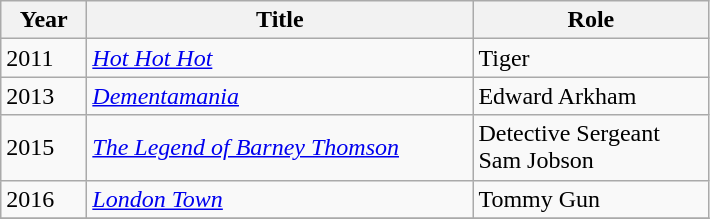<table class="wikitable sortable">
<tr>
<th width="50px">Year</th>
<th width="250px">Title</th>
<th width="150px">Role</th>
</tr>
<tr>
<td>2011</td>
<td><em><a href='#'>Hot Hot Hot</a></em></td>
<td>Tiger</td>
</tr>
<tr>
<td>2013</td>
<td><em><a href='#'>Dementamania</a></em></td>
<td>Edward Arkham</td>
</tr>
<tr>
<td>2015</td>
<td><em><a href='#'>The Legend of Barney Thomson</a></em></td>
<td>Detective Sergeant Sam Jobson</td>
</tr>
<tr>
<td>2016</td>
<td><em><a href='#'>London Town</a></em></td>
<td>Tommy Gun</td>
</tr>
<tr>
</tr>
</table>
